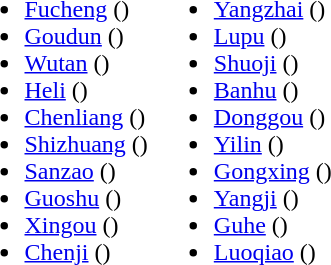<table>
<tr>
<td valign="top"><br><ul><li><a href='#'>Fucheng</a> ()</li><li><a href='#'>Goudun</a> ()</li><li><a href='#'>Wutan</a> ()</li><li><a href='#'>Heli</a> ()</li><li><a href='#'>Chenliang</a> ()</li><li><a href='#'>Shizhuang</a> ()</li><li><a href='#'>Sanzao</a> ()</li><li><a href='#'>Guoshu</a> ()</li><li><a href='#'>Xingou</a> ()</li><li><a href='#'>Chenji</a> ()</li></ul></td>
<td valign="top"><br><ul><li><a href='#'>Yangzhai</a> ()</li><li><a href='#'>Lupu</a> ()</li><li><a href='#'>Shuoji</a> ()</li><li><a href='#'>Banhu</a> ()</li><li><a href='#'>Donggou</a> ()</li><li><a href='#'>Yilin</a> ()</li><li><a href='#'>Gongxing</a> ()</li><li><a href='#'>Yangji</a> ()</li><li><a href='#'>Guhe</a> ()</li><li><a href='#'>Luoqiao</a> ()</li></ul></td>
</tr>
</table>
